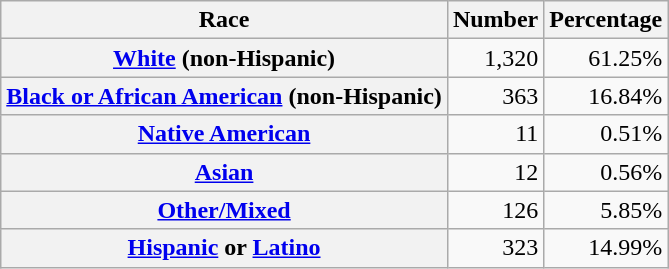<table class="wikitable" style="text-align:right">
<tr>
<th scope="col">Race</th>
<th scope="col">Number</th>
<th scope="col">Percentage</th>
</tr>
<tr>
<th scope="row"><a href='#'>White</a> (non-Hispanic)</th>
<td>1,320</td>
<td>61.25%</td>
</tr>
<tr>
<th scope="row"><a href='#'>Black or African American</a> (non-Hispanic)</th>
<td>363</td>
<td>16.84%</td>
</tr>
<tr>
<th scope="row"><a href='#'>Native American</a></th>
<td>11</td>
<td>0.51%</td>
</tr>
<tr>
<th scope="row"><a href='#'>Asian</a></th>
<td>12</td>
<td>0.56%</td>
</tr>
<tr>
<th scope="row"><a href='#'>Other/Mixed</a></th>
<td>126</td>
<td>5.85%</td>
</tr>
<tr>
<th scope="row"><a href='#'>Hispanic</a> or <a href='#'>Latino</a></th>
<td>323</td>
<td>14.99%</td>
</tr>
</table>
